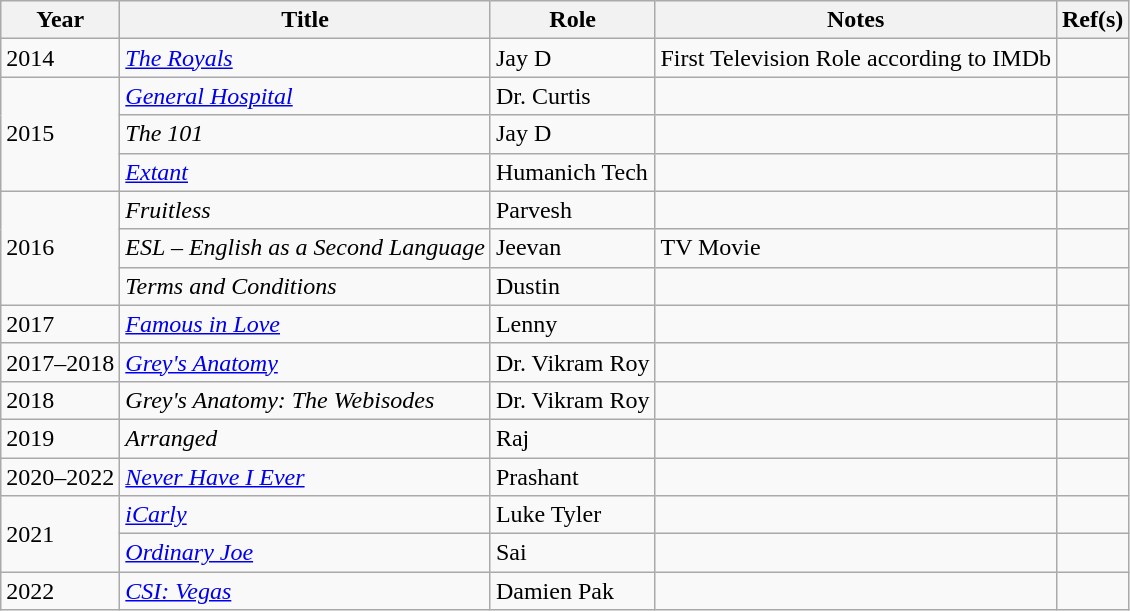<table class="wikitable sortable">
<tr>
<th>Year</th>
<th>Title</th>
<th>Role</th>
<th>Notes</th>
<th>Ref(s)</th>
</tr>
<tr>
<td>2014</td>
<td><em><a href='#'>The Royals</a></em></td>
<td>Jay D</td>
<td>First Television Role according to IMDb</td>
<td></td>
</tr>
<tr>
<td rowspan="3">2015</td>
<td><em><a href='#'>General Hospital</a></em></td>
<td>Dr. Curtis</td>
<td></td>
<td></td>
</tr>
<tr>
<td><em>The 101</em></td>
<td>Jay D</td>
<td></td>
<td></td>
</tr>
<tr>
<td><em><a href='#'>Extant</a></em></td>
<td>Humanich Tech</td>
<td></td>
<td></td>
</tr>
<tr>
<td rowspan="3">2016</td>
<td><em>Fruitless</em></td>
<td>Parvesh</td>
<td></td>
<td></td>
</tr>
<tr>
<td><em>ESL – English as a Second Language</em></td>
<td>Jeevan</td>
<td>TV Movie</td>
<td></td>
</tr>
<tr>
<td><em>Terms and Conditions</em></td>
<td>Dustin</td>
<td></td>
<td></td>
</tr>
<tr>
<td>2017</td>
<td><em><a href='#'>Famous in Love</a></em></td>
<td>Lenny</td>
<td></td>
<td></td>
</tr>
<tr>
<td>2017–2018</td>
<td><em><a href='#'>Grey's Anatomy</a></em></td>
<td>Dr. Vikram Roy</td>
<td></td>
<td></td>
</tr>
<tr>
<td>2018</td>
<td><em>Grey's Anatomy: The Webisodes</em></td>
<td>Dr. Vikram Roy</td>
<td></td>
<td></td>
</tr>
<tr>
<td>2019</td>
<td><em>Arranged</em></td>
<td>Raj</td>
<td></td>
<td></td>
</tr>
<tr>
<td>2020–2022</td>
<td><em><a href='#'>Never Have I Ever</a></em></td>
<td>Prashant</td>
<td></td>
<td></td>
</tr>
<tr>
<td rowspan="2">2021</td>
<td><em><a href='#'>iCarly</a></em></td>
<td>Luke Tyler</td>
<td></td>
<td></td>
</tr>
<tr>
<td><em><a href='#'>Ordinary Joe</a></em></td>
<td>Sai</td>
<td></td>
<td></td>
</tr>
<tr>
<td>2022</td>
<td><em><a href='#'>CSI: Vegas</a></em></td>
<td>Damien Pak</td>
<td></td>
<td></td>
</tr>
</table>
